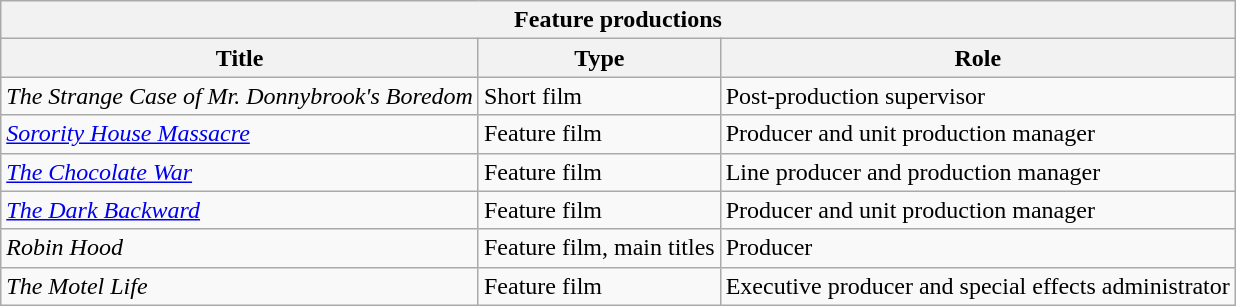<table class="wikitable mw-collapsible mw-collapsed">
<tr>
<th colspan="3"><strong>Feature productions</strong></th>
</tr>
<tr>
<th>Title</th>
<th>Type</th>
<th>Role</th>
</tr>
<tr>
<td><em>The Strange Case of Mr. Donnybrook's Boredom</em></td>
<td>Short film</td>
<td>Post-production supervisor</td>
</tr>
<tr>
<td><em><a href='#'>Sorority House Massacre</a></em></td>
<td>Feature film</td>
<td>Producer and unit production manager</td>
</tr>
<tr>
<td><em><a href='#'>The Chocolate War</a></em></td>
<td>Feature film</td>
<td>Line producer and production manager</td>
</tr>
<tr>
<td><em><a href='#'>The Dark Backward</a></em></td>
<td>Feature film</td>
<td>Producer and unit production manager</td>
</tr>
<tr>
<td><em>Robin Hood</em></td>
<td>Feature film, main titles</td>
<td>Producer</td>
</tr>
<tr>
<td><em>The Motel Life</em></td>
<td>Feature film</td>
<td>Executive producer and special effects administrator</td>
</tr>
</table>
